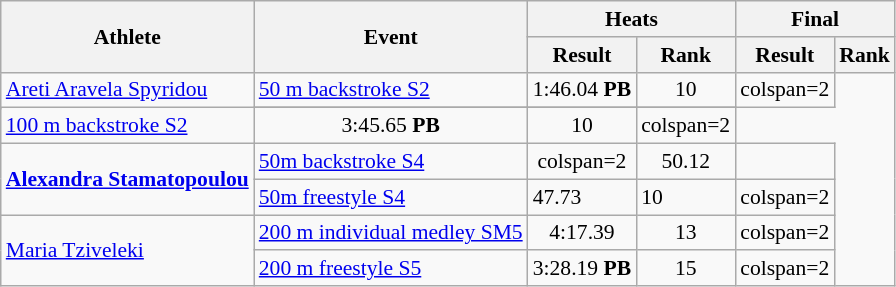<table class=wikitable style="font-size:90%">
<tr>
<th rowspan="2">Athlete</th>
<th rowspan="2">Event</th>
<th colspan="2">Heats</th>
<th colspan="2">Final</th>
</tr>
<tr>
<th>Result</th>
<th>Rank</th>
<th>Result</th>
<th>Rank</th>
</tr>
<tr align=center>
<td align=left rowspan=2><a href='#'>Areti Aravela Spyridou</a></td>
<td align=left><a href='#'>50 m backstroke S2</a></td>
<td>1:46.04 <strong>PB</strong></td>
<td>10</td>
<td>colspan=2 </td>
</tr>
<tr align=center>
</tr>
<tr align=center>
<td align=left><a href='#'>100 m backstroke S2</a></td>
<td>3:45.65 <strong>PB</strong></td>
<td>10</td>
<td>colspan=2 </td>
</tr>
<tr align=center>
<td align=left rowspan=2><strong><a href='#'>Alexandra Stamatopoulou</a></strong></td>
<td align=left><a href='#'>50m backstroke S4</a></td>
<td>colspan=2 </td>
<td>50.12</td>
<td></td>
</tr>
<tr>
<td align=left><a href='#'>50m freestyle S4</a></td>
<td>47.73</td>
<td>10</td>
<td>colspan=2 </td>
</tr>
<tr align=center>
<td align=left rowspan=2><a href='#'>Maria Tziveleki</a></td>
<td align=left><a href='#'>200 m individual medley SM5</a></td>
<td>4:17.39</td>
<td>13</td>
<td>colspan=2 </td>
</tr>
<tr align=center>
<td align=left><a href='#'>200 m freestyle S5</a></td>
<td>3:28.19 <strong>PB</strong></td>
<td>15</td>
<td>colspan=2 </td>
</tr>
</table>
